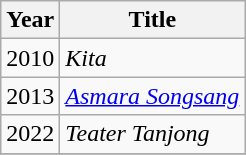<table class="wikitable">
<tr>
<th>Year</th>
<th>Title</th>
</tr>
<tr>
<td>2010</td>
<td><em>Kita</em></td>
</tr>
<tr>
<td>2013</td>
<td><em><a href='#'>Asmara Songsang</a></em></td>
</tr>
<tr>
<td>2022</td>
<td><em>Teater Tanjong</em></td>
</tr>
<tr>
</tr>
</table>
